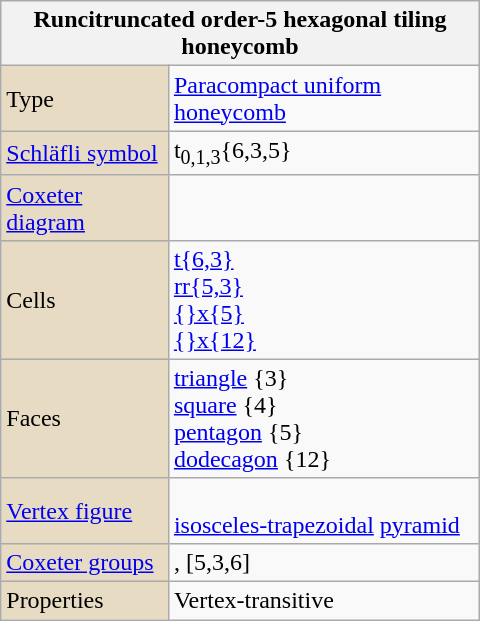<table class="wikitable" align="right" style="margin-left:10px" width="320">
<tr>
<th bgcolor=#e7dcc3 colspan=2>Runcitruncated order-5 hexagonal tiling honeycomb</th>
</tr>
<tr>
<td bgcolor=#e7dcc3>Type</td>
<td><a href='#'>Paracompact uniform honeycomb</a></td>
</tr>
<tr>
<td bgcolor=#e7dcc3><a href='#'>Schläfli symbol</a></td>
<td>t<sub>0,1,3</sub>{6,3,5}</td>
</tr>
<tr>
<td bgcolor=#e7dcc3><a href='#'>Coxeter diagram</a></td>
<td></td>
</tr>
<tr>
<td bgcolor=#e7dcc3>Cells</td>
<td><a href='#'>t{6,3}</a> <br><a href='#'>rr{5,3}</a> <br><a href='#'>{}x{5}</a> <br><a href='#'>{}x{12}</a> </td>
</tr>
<tr>
<td bgcolor=#e7dcc3>Faces</td>
<td><a href='#'>triangle</a> {3}<br><a href='#'>square</a> {4}<br><a href='#'>pentagon</a> {5}<br><a href='#'>dodecagon</a> {12}</td>
</tr>
<tr>
<td bgcolor=#e7dcc3><a href='#'>Vertex figure</a></td>
<td><br><a href='#'>isosceles-trapezoidal</a> <a href='#'>pyramid</a></td>
</tr>
<tr>
<td bgcolor=#e7dcc3><a href='#'>Coxeter groups</a></td>
<td>, [5,3,6]</td>
</tr>
<tr>
<td bgcolor=#e7dcc3>Properties</td>
<td>Vertex-transitive</td>
</tr>
</table>
